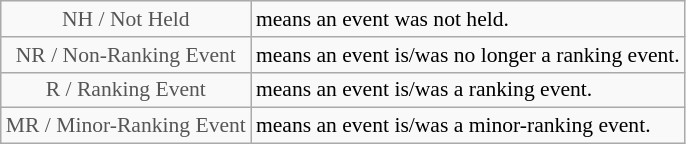<table class="wikitable" style="font-size:90%">
<tr>
<td style="text-align:center; color:#555555;" colspan="4">NH / Not Held</td>
<td>means an event was not held.</td>
</tr>
<tr>
<td style="text-align:center; color:#555555;" colspan="4">NR / Non-Ranking Event</td>
<td>means an event is/was no longer a ranking event.</td>
</tr>
<tr>
<td style="text-align:center; color:#555555;" colspan="4">R / Ranking Event</td>
<td>means an event is/was a ranking event.</td>
</tr>
<tr>
<td style="text-align:center; color:#555555;" colspan="4">MR / Minor-Ranking Event</td>
<td>means an event is/was a minor-ranking event.</td>
</tr>
</table>
